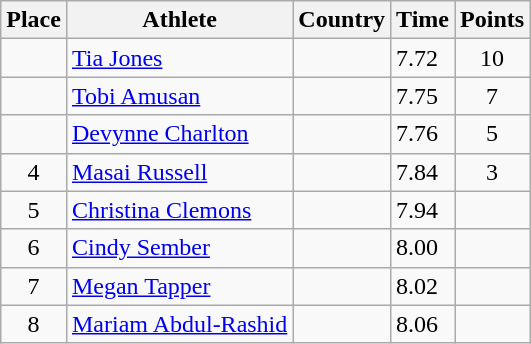<table class="wikitable">
<tr>
<th>Place</th>
<th>Athlete</th>
<th>Country</th>
<th>Time</th>
<th>Points</th>
</tr>
<tr>
<td align=center></td>
<td><a href='#'>Tia Jones</a></td>
<td></td>
<td>7.72</td>
<td align=center>10</td>
</tr>
<tr>
<td align=center></td>
<td><a href='#'>Tobi Amusan</a></td>
<td></td>
<td>7.75</td>
<td align=center>7</td>
</tr>
<tr>
<td align=center></td>
<td><a href='#'>Devynne Charlton</a></td>
<td></td>
<td>7.76</td>
<td align=center>5</td>
</tr>
<tr>
<td align=center>4</td>
<td><a href='#'>Masai Russell</a></td>
<td></td>
<td>7.84</td>
<td align=center>3</td>
</tr>
<tr>
<td align=center>5</td>
<td><a href='#'>Christina Clemons</a></td>
<td></td>
<td>7.94</td>
<td align=center></td>
</tr>
<tr>
<td align=center>6</td>
<td><a href='#'>Cindy Sember</a></td>
<td></td>
<td>8.00</td>
<td align=center></td>
</tr>
<tr>
<td align=center>7</td>
<td><a href='#'>Megan Tapper</a></td>
<td></td>
<td>8.02</td>
<td align=center></td>
</tr>
<tr>
<td align=center>8</td>
<td><a href='#'>Mariam Abdul-Rashid</a></td>
<td></td>
<td>8.06</td>
<td align=center></td>
</tr>
</table>
